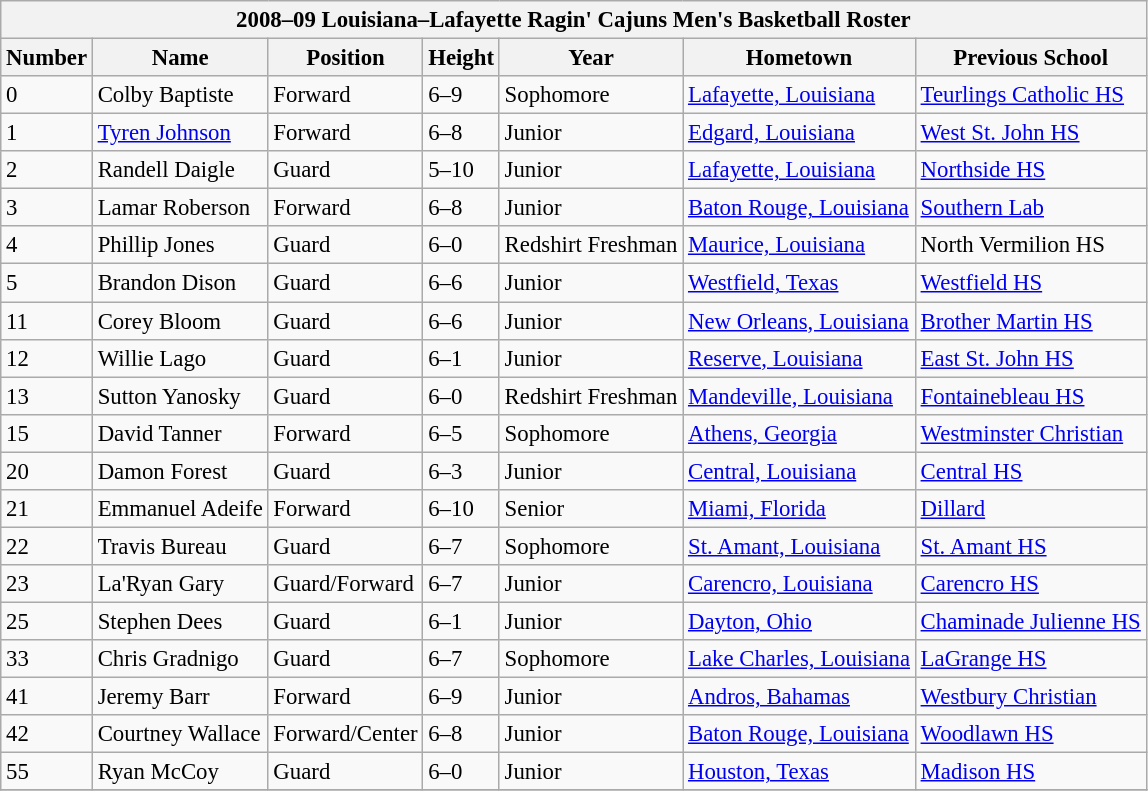<table class="wikitable" style="font-size: 95%;">
<tr>
<th colspan=7 style=>2008–09 Louisiana–Lafayette Ragin' Cajuns Men's Basketball Roster</th>
</tr>
<tr>
<th>Number</th>
<th>Name</th>
<th>Position</th>
<th>Height</th>
<th>Year</th>
<th>Hometown</th>
<th>Previous School</th>
</tr>
<tr>
<td>0</td>
<td>Colby Baptiste</td>
<td>Forward</td>
<td>6–9</td>
<td>Sophomore</td>
<td><a href='#'>Lafayette, Louisiana</a></td>
<td><a href='#'>Teurlings Catholic HS</a></td>
</tr>
<tr>
<td>1</td>
<td><a href='#'>Tyren Johnson</a></td>
<td>Forward</td>
<td>6–8</td>
<td>Junior</td>
<td><a href='#'>Edgard, Louisiana</a></td>
<td><a href='#'>West St. John HS</a></td>
</tr>
<tr>
<td>2</td>
<td>Randell Daigle</td>
<td>Guard</td>
<td>5–10</td>
<td>Junior</td>
<td><a href='#'>Lafayette, Louisiana</a></td>
<td><a href='#'>Northside HS</a></td>
</tr>
<tr>
<td>3</td>
<td>Lamar Roberson</td>
<td>Forward</td>
<td>6–8</td>
<td>Junior</td>
<td><a href='#'>Baton Rouge, Louisiana</a></td>
<td><a href='#'>Southern Lab</a></td>
</tr>
<tr>
<td>4</td>
<td>Phillip Jones</td>
<td>Guard</td>
<td>6–0</td>
<td>Redshirt Freshman</td>
<td><a href='#'>Maurice, Louisiana</a></td>
<td>North Vermilion HS</td>
</tr>
<tr>
<td>5</td>
<td>Brandon Dison</td>
<td>Guard</td>
<td>6–6</td>
<td>Junior</td>
<td><a href='#'>Westfield, Texas</a></td>
<td><a href='#'>Westfield HS</a></td>
</tr>
<tr>
<td>11</td>
<td>Corey Bloom</td>
<td>Guard</td>
<td>6–6</td>
<td>Junior</td>
<td><a href='#'>New Orleans, Louisiana</a></td>
<td><a href='#'>Brother Martin HS</a></td>
</tr>
<tr>
<td>12</td>
<td>Willie Lago</td>
<td>Guard</td>
<td>6–1</td>
<td>Junior</td>
<td><a href='#'>Reserve, Louisiana</a></td>
<td><a href='#'>East St. John HS</a></td>
</tr>
<tr>
<td>13</td>
<td>Sutton Yanosky</td>
<td>Guard</td>
<td>6–0</td>
<td>Redshirt Freshman</td>
<td><a href='#'>Mandeville, Louisiana</a></td>
<td><a href='#'>Fontainebleau HS</a></td>
</tr>
<tr>
<td>15</td>
<td>David Tanner</td>
<td>Forward</td>
<td>6–5</td>
<td>Sophomore</td>
<td><a href='#'>Athens, Georgia</a></td>
<td><a href='#'>Westminster Christian</a></td>
</tr>
<tr>
<td>20</td>
<td>Damon Forest</td>
<td>Guard</td>
<td>6–3</td>
<td>Junior</td>
<td><a href='#'>Central, Louisiana</a></td>
<td><a href='#'>Central HS</a></td>
</tr>
<tr>
<td>21</td>
<td>Emmanuel Adeife</td>
<td>Forward</td>
<td>6–10</td>
<td>Senior</td>
<td><a href='#'>Miami, Florida</a></td>
<td><a href='#'>Dillard</a></td>
</tr>
<tr>
<td>22</td>
<td>Travis Bureau</td>
<td>Guard</td>
<td>6–7</td>
<td>Sophomore</td>
<td><a href='#'>St. Amant, Louisiana</a></td>
<td><a href='#'>St. Amant HS</a></td>
</tr>
<tr>
<td>23</td>
<td>La'Ryan Gary</td>
<td>Guard/Forward</td>
<td>6–7</td>
<td>Junior</td>
<td><a href='#'>Carencro, Louisiana</a></td>
<td><a href='#'>Carencro HS</a></td>
</tr>
<tr>
<td>25</td>
<td>Stephen Dees</td>
<td>Guard</td>
<td>6–1</td>
<td>Junior</td>
<td><a href='#'>Dayton, Ohio</a></td>
<td><a href='#'>Chaminade Julienne HS</a></td>
</tr>
<tr>
<td>33</td>
<td>Chris Gradnigo</td>
<td>Guard</td>
<td>6–7</td>
<td>Sophomore</td>
<td><a href='#'>Lake Charles, Louisiana</a></td>
<td><a href='#'>LaGrange HS</a></td>
</tr>
<tr>
<td>41</td>
<td>Jeremy Barr</td>
<td>Forward</td>
<td>6–9</td>
<td>Junior</td>
<td><a href='#'>Andros, Bahamas</a></td>
<td><a href='#'>Westbury Christian</a></td>
</tr>
<tr>
<td>42</td>
<td>Courtney Wallace</td>
<td>Forward/Center</td>
<td>6–8</td>
<td>Junior</td>
<td><a href='#'>Baton Rouge, Louisiana</a></td>
<td><a href='#'>Woodlawn HS</a></td>
</tr>
<tr>
<td>55</td>
<td>Ryan McCoy</td>
<td>Guard</td>
<td>6–0</td>
<td>Junior</td>
<td><a href='#'>Houston, Texas</a></td>
<td><a href='#'>Madison HS</a></td>
</tr>
<tr>
</tr>
</table>
